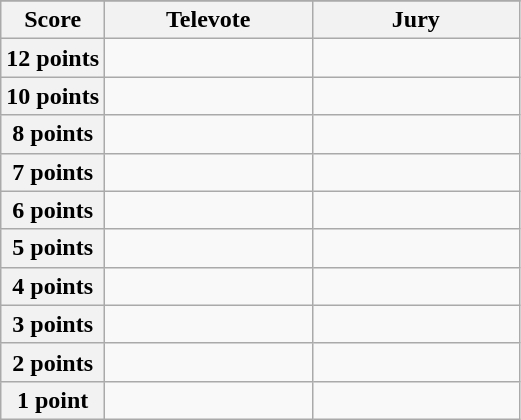<table class="wikitable">
<tr>
</tr>
<tr>
<th scope="col" width="20%">Score</th>
<th scope="col" width="40%">Televote</th>
<th scope="col" width="40%">Jury</th>
</tr>
<tr>
<th scope="row">12 points</th>
<td></td>
<td></td>
</tr>
<tr>
<th scope="row">10 points</th>
<td></td>
<td></td>
</tr>
<tr>
<th scope="row">8 points</th>
<td></td>
<td></td>
</tr>
<tr>
<th scope="row">7 points</th>
<td></td>
<td></td>
</tr>
<tr>
<th scope="row">6 points</th>
<td></td>
<td></td>
</tr>
<tr>
<th scope="row">5 points</th>
<td></td>
<td></td>
</tr>
<tr>
<th scope="row">4 points</th>
<td></td>
<td></td>
</tr>
<tr>
<th scope="row">3 points</th>
<td></td>
<td></td>
</tr>
<tr>
<th scope="row">2 points</th>
<td></td>
<td></td>
</tr>
<tr>
<th scope="row">1 point</th>
<td></td>
<td></td>
</tr>
</table>
